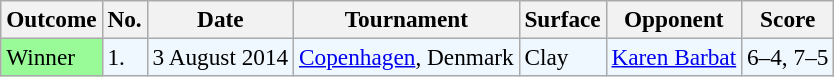<table class="sortable wikitable" style=font-size:97%>
<tr>
<th>Outcome</th>
<th>No.</th>
<th>Date</th>
<th>Tournament</th>
<th>Surface</th>
<th>Opponent</th>
<th>Score</th>
</tr>
<tr style="background:#f0f8ff;">
<td bgcolor="98FB98">Winner</td>
<td>1.</td>
<td>3 August 2014</td>
<td><a href='#'>Copenhagen</a>, Denmark</td>
<td>Clay</td>
<td> <a href='#'>Karen Barbat</a></td>
<td>6–4, 7–5</td>
</tr>
</table>
